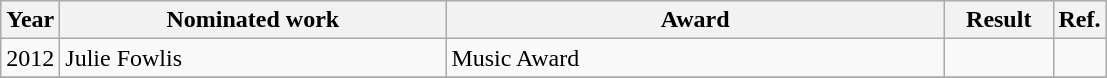<table class="wikitable">
<tr>
<th>Year</th>
<th width="250">Nominated work</th>
<th width="325">Award</th>
<th width="65">Result</th>
<th>Ref.</th>
</tr>
<tr>
<td>2012</td>
<td>Julie Fowlis</td>
<td>Music Award</td>
<td></td>
<td align="center"></td>
</tr>
<tr>
</tr>
</table>
